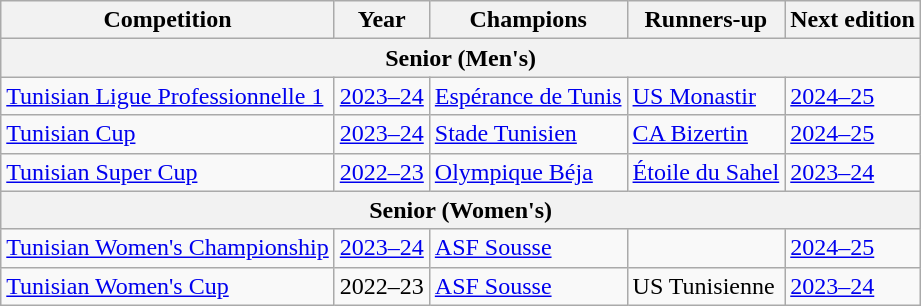<table class="wikitable sortable">
<tr>
<th>Competition</th>
<th>Year</th>
<th>Champions</th>
<th>Runners-up</th>
<th>Next edition</th>
</tr>
<tr>
<th colspan="5">Senior (Men's)</th>
</tr>
<tr>
<td><a href='#'>Tunisian Ligue Professionnelle 1</a></td>
<td><a href='#'>2023–24</a></td>
<td><a href='#'>Espérance de Tunis</a></td>
<td><a href='#'>US Monastir</a></td>
<td><a href='#'>2024–25</a></td>
</tr>
<tr>
<td><a href='#'>Tunisian Cup</a></td>
<td><a href='#'>2023–24</a></td>
<td><a href='#'>Stade Tunisien</a></td>
<td><a href='#'>CA Bizertin</a></td>
<td><a href='#'>2024–25</a></td>
</tr>
<tr>
<td><a href='#'>Tunisian Super Cup</a></td>
<td><a href='#'>2022–23</a></td>
<td><a href='#'>Olympique Béja</a></td>
<td><a href='#'>Étoile du Sahel</a></td>
<td><a href='#'>2023–24</a></td>
</tr>
<tr>
<th colspan="5">Senior (Women's)</th>
</tr>
<tr>
<td><a href='#'>Tunisian Women's Championship</a></td>
<td><a href='#'>2023–24</a></td>
<td><a href='#'>ASF Sousse</a></td>
<td></td>
<td><a href='#'>2024–25</a></td>
</tr>
<tr>
<td><a href='#'>Tunisian Women's Cup</a></td>
<td>2022–23</td>
<td><a href='#'>ASF Sousse</a></td>
<td>US Tunisienne</td>
<td><a href='#'>2023–24</a></td>
</tr>
</table>
